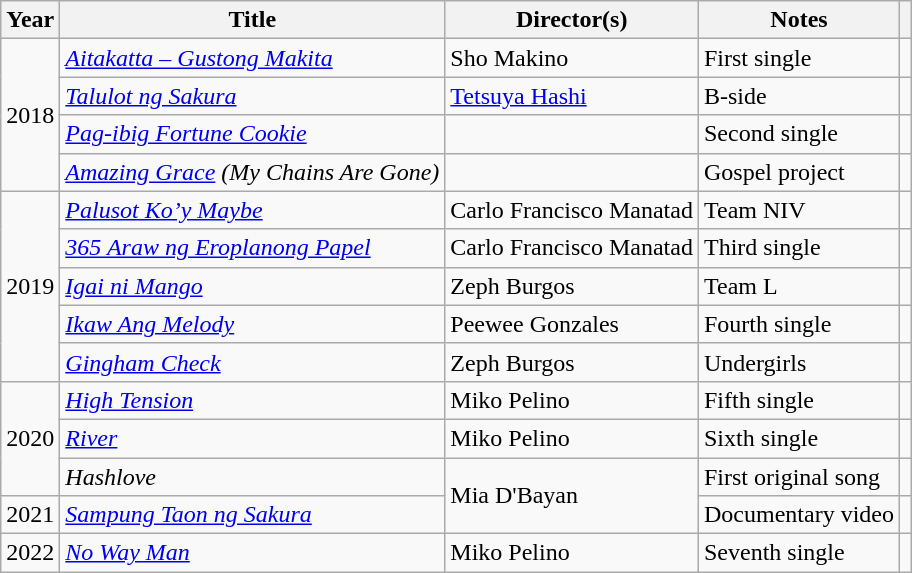<table class="wikitable plainrowheaders" style="margin-right: 0;">
<tr>
<th scope="col">Year</th>
<th scope="col">Title</th>
<th scope="col">Director(s)</th>
<th scope="col">Notes</th>
<th scope="col"></th>
</tr>
<tr>
<td rowspan="4">2018</td>
<td><em><a href='#'>Aitakatta – Gustong Makita</a></em></td>
<td>Sho Makino</td>
<td>First single</td>
<td></td>
</tr>
<tr>
<td><em><a href='#'>Talulot ng Sakura</a></em></td>
<td><a href='#'>Tetsuya Hashi</a></td>
<td>B-side</td>
<td></td>
</tr>
<tr>
<td><em><a href='#'>Pag-ibig Fortune Cookie</a></em></td>
<td></td>
<td>Second single</td>
<td></td>
</tr>
<tr>
<td><em><a href='#'>Amazing Grace</a> (My Chains Are Gone)</em></td>
<td></td>
<td>Gospel project</td>
<td></td>
</tr>
<tr>
<td rowspan="5">2019</td>
<td><em><a href='#'>Palusot Ko’y Maybe</a></em></td>
<td>Carlo Francisco Manatad</td>
<td>Team NIV</td>
<td></td>
</tr>
<tr>
<td><em><a href='#'>365 Araw ng Eroplanong Papel</a></em></td>
<td>Carlo Francisco Manatad</td>
<td>Third single</td>
<td></td>
</tr>
<tr>
<td><em><a href='#'>Igai ni Mango</a></em></td>
<td>Zeph Burgos</td>
<td>Team L</td>
<td></td>
</tr>
<tr>
<td><em><a href='#'>Ikaw Ang Melody</a></em></td>
<td>Peewee Gonzales</td>
<td>Fourth single</td>
<td></td>
</tr>
<tr>
<td><em><a href='#'>Gingham Check</a></em></td>
<td>Zeph Burgos</td>
<td>Undergirls</td>
<td></td>
</tr>
<tr>
<td rowspan="3">2020</td>
<td><em><a href='#'>High Tension</a></em></td>
<td>Miko Pelino</td>
<td>Fifth single</td>
<td></td>
</tr>
<tr>
<td><em><a href='#'>River</a></em></td>
<td>Miko Pelino</td>
<td>Sixth single</td>
<td></td>
</tr>
<tr>
<td><em>Hashlove</em></td>
<td rowspan="2">Mia D'Bayan</td>
<td>First original song</td>
<td></td>
</tr>
<tr>
<td>2021</td>
<td><em><a href='#'>Sampung Taon ng Sakura</a></em></td>
<td>Documentary video</td>
<td></td>
</tr>
<tr>
<td>2022</td>
<td><em><a href='#'>No Way Man</a></em></td>
<td>Miko Pelino</td>
<td>Seventh single</td>
<td></td>
</tr>
</table>
